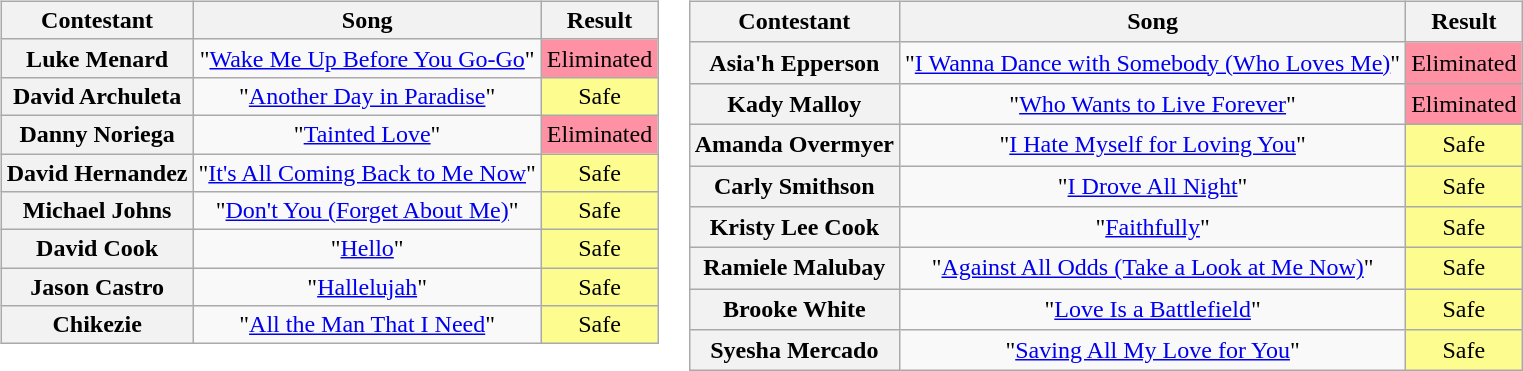<table>
<tr>
<td valign="top"><br><table class="wikitable" style="text-align:center">
<tr>
<th scope="col">Contestant</th>
<th scope="col">Song</th>
<th scope="col">Result</th>
</tr>
<tr>
<th scope="row">Luke Menard</th>
<td>"<a href='#'>Wake Me Up Before You Go-Go</a>"</td>
<td bgcolor="FF91A4">Eliminated</td>
</tr>
<tr>
<th scope="row">David Archuleta</th>
<td>"<a href='#'>Another Day in Paradise</a>"</td>
<td bgcolor="FDFC8F">Safe</td>
</tr>
<tr>
<th scope="row">Danny Noriega</th>
<td>"<a href='#'>Tainted Love</a>"</td>
<td bgcolor="FF91A4">Eliminated</td>
</tr>
<tr>
<th scope="row">David Hernandez</th>
<td>"<a href='#'>It's All Coming Back to Me Now</a>"</td>
<td bgcolor="FDFC8F">Safe</td>
</tr>
<tr>
<th scope="row">Michael Johns</th>
<td>"<a href='#'>Don't You (Forget About Me)</a>"</td>
<td bgcolor="FDFC8F">Safe</td>
</tr>
<tr>
<th scope="row">David Cook</th>
<td>"<a href='#'>Hello</a>"</td>
<td bgcolor="FDFC8F">Safe</td>
</tr>
<tr>
<th scope="row">Jason Castro</th>
<td>"<a href='#'>Hallelujah</a>"</td>
<td bgcolor="FDFC8F">Safe</td>
</tr>
<tr>
<th scope="row">Chikezie</th>
<td>"<a href='#'>All the Man That I Need</a>"</td>
<td bgcolor="FDFC8F">Safe</td>
</tr>
</table>
</td>
<td valign="top"><br><table class="wikitable" style="text-align:center; line-height:20px;">
<tr>
<th scope="col">Contestant</th>
<th scope="col">Song</th>
<th scope="col">Result</th>
</tr>
<tr>
<th scope="row">Asia'h Epperson</th>
<td>"<a href='#'>I Wanna Dance with Somebody (Who Loves Me)</a>"</td>
<td bgcolor="FF91A4">Eliminated</td>
</tr>
<tr>
<th scope="row">Kady Malloy</th>
<td>"<a href='#'>Who Wants to Live Forever</a>"</td>
<td bgcolor="FF91A4">Eliminated</td>
</tr>
<tr>
<th scope="row">Amanda Overmyer</th>
<td>"<a href='#'>I Hate Myself for Loving You</a>"</td>
<td bgcolor="FDFC8F">Safe</td>
</tr>
<tr>
<th scope="row">Carly Smithson</th>
<td>"<a href='#'>I Drove All Night</a>"</td>
<td bgcolor="FDFC8F">Safe</td>
</tr>
<tr>
<th scope="row">Kristy Lee Cook</th>
<td>"<a href='#'>Faithfully</a>"</td>
<td bgcolor="FDFC8F">Safe</td>
</tr>
<tr>
<th scope="row">Ramiele Malubay</th>
<td>"<a href='#'>Against All Odds (Take a Look at Me Now)</a>"</td>
<td bgcolor="FDFC8F">Safe</td>
</tr>
<tr>
<th scope="row">Brooke White</th>
<td>"<a href='#'>Love Is a Battlefield</a>"</td>
<td bgcolor="FDFC8F">Safe</td>
</tr>
<tr>
<th scope="row">Syesha Mercado</th>
<td>"<a href='#'>Saving All My Love for You</a>"</td>
<td bgcolor="FDFC8F">Safe</td>
</tr>
</table>
</td>
</tr>
</table>
